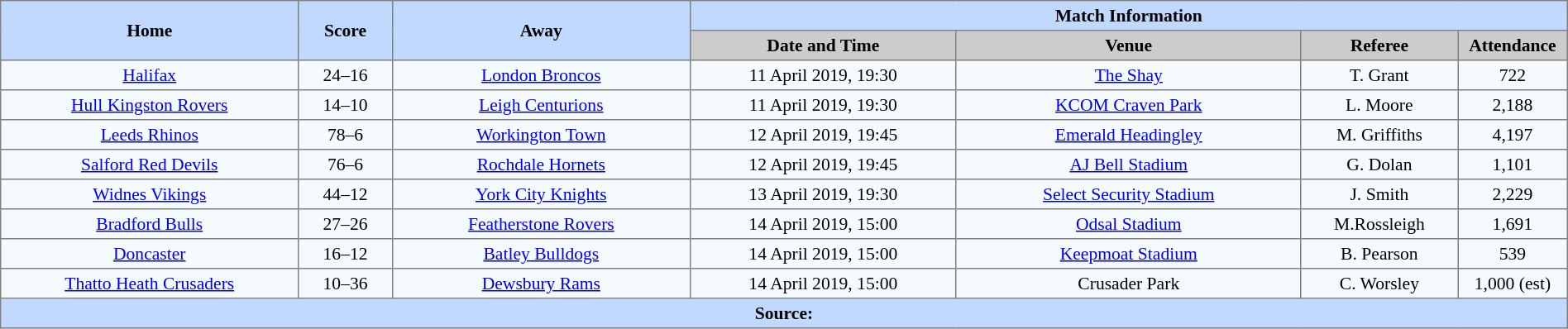<table border=1 style="border-collapse:collapse; font-size:90%; text-align:center"; cellpadding=3 cellspacing=0 width=100%>
<tr style="background:#c1d8ff">
<th rowspan="2" width=19%>Home</th>
<th rowspan="2" width=6%>Score</th>
<th rowspan="2" width=19%>Away</th>
<th colspan="6">Match Information</th>
</tr>
<tr style="background:#cccccc">
<th width=17%>Date and Time</th>
<th width=22%>Venue</th>
<th width=10%>Referee</th>
<th width=7%>Attendance</th>
</tr>
<tr style="background:#f5faff">
<td> <a href='#'>Halifax</a></td>
<td>24–16</td>
<td> <a href='#'>London Broncos</a></td>
<td>11 April 2019, 19:30</td>
<td><a href='#'>The Shay</a></td>
<td>T. Grant</td>
<td>722</td>
</tr>
<tr style="background:#f5faff">
<td> <a href='#'>Hull Kingston Rovers</a></td>
<td>14–10</td>
<td> <a href='#'>Leigh Centurions</a></td>
<td>11 April 2019, 19:30</td>
<td><a href='#'>KCOM Craven Park</a></td>
<td>L. Moore</td>
<td>2,188</td>
</tr>
<tr style="background:#f5faff">
<td> <a href='#'>Leeds Rhinos</a></td>
<td>78–6</td>
<td> <a href='#'>Workington Town</a></td>
<td>12 April 2019, 19:45</td>
<td><a href='#'>Emerald Headingley</a></td>
<td>M. Griffiths</td>
<td>4,197</td>
</tr>
<tr style="background:#f5faff">
<td> <a href='#'>Salford Red Devils</a></td>
<td>76–6</td>
<td> <a href='#'>Rochdale Hornets</a></td>
<td>12 April 2019, 19:45</td>
<td><a href='#'>AJ Bell Stadium</a></td>
<td>G. Dolan</td>
<td>1,101</td>
</tr>
<tr style="background:#f5faff">
<td> <a href='#'>Widnes Vikings</a></td>
<td>44–12</td>
<td> <a href='#'>York City Knights</a></td>
<td>13 April 2019, 19:30</td>
<td><a href='#'>Select Security Stadium</a></td>
<td>J. Smith</td>
<td>2,229</td>
</tr>
<tr style="background:#f5faff">
<td> <a href='#'>Bradford Bulls</a></td>
<td>27–26</td>
<td> <a href='#'>Featherstone Rovers</a></td>
<td>14 April 2019, 15:00</td>
<td><a href='#'>Odsal Stadium</a></td>
<td>M.Rossleigh</td>
<td>1,691</td>
</tr>
<tr style="background:#f5faff">
<td> <a href='#'>Doncaster</a></td>
<td>16–12</td>
<td> <a href='#'>Batley Bulldogs</a></td>
<td>14 April 2019, 15:00</td>
<td><a href='#'>Keepmoat Stadium</a></td>
<td>B. Pearson</td>
<td>539</td>
</tr>
<tr style="background:#f5faff">
<td><a href='#'>Thatto Heath Crusaders</a></td>
<td>10–36</td>
<td> <a href='#'>Dewsbury Rams</a></td>
<td>14 April 2019, 15:00</td>
<td>Crusader Park</td>
<td>C. Worsley</td>
<td>1,000 (est)</td>
</tr>
<tr style="background:#c1d8ff">
<th colspan="12">Source:</th>
</tr>
</table>
